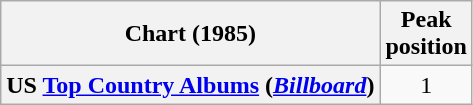<table class="wikitable plainrowheaders" style="text-align:center">
<tr>
<th scope="col">Chart (1985)</th>
<th scope="col">Peak<br>position</th>
</tr>
<tr>
<th scope="row">US <a href='#'>Top Country Albums</a> (<em><a href='#'>Billboard</a></em>)</th>
<td>1</td>
</tr>
</table>
